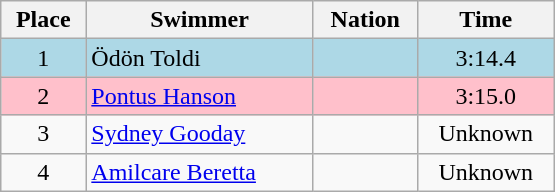<table class=wikitable width=370>
<tr>
<th>Place</th>
<th>Swimmer</th>
<th>Nation</th>
<th>Time</th>
</tr>
<tr bgcolor=lightblue>
<td align=center>1</td>
<td>Ödön Toldi</td>
<td></td>
<td align=center>3:14.4</td>
</tr>
<tr bgcolor=pink>
<td align=center>2</td>
<td><a href='#'>Pontus Hanson</a></td>
<td></td>
<td align=center>3:15.0</td>
</tr>
<tr>
<td align=center>3</td>
<td><a href='#'>Sydney Gooday</a></td>
<td></td>
<td align=center>Unknown</td>
</tr>
<tr>
<td align=center>4</td>
<td><a href='#'>Amilcare Beretta</a></td>
<td></td>
<td align=center>Unknown</td>
</tr>
</table>
